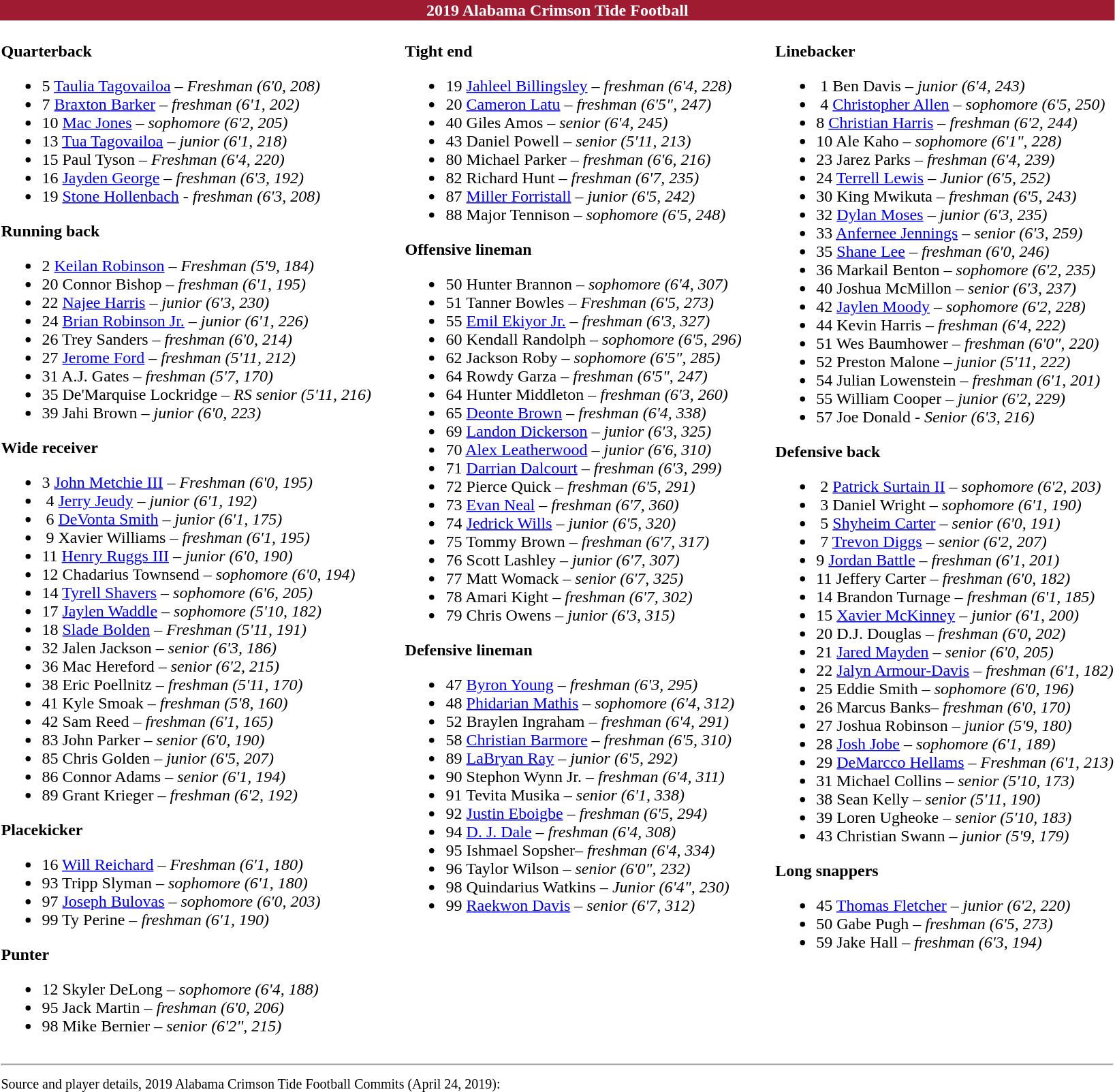<table class="toccolours" style="text-align: left;">
<tr>
<th colspan=11 style="color:#FFFFFF;background:#9E1B32; text-align: center">2019 Alabama Crimson Tide Football</th>
</tr>
<tr>
<td valign="top"><br><strong>Quarterback</strong><ul><li>5  <a href='#'>Taulia Tagovailoa</a> – <em> Freshman (6'0, 208)</em></li><li>7  <a href='#'>Braxton Barker</a> – <em> freshman (6'1, 202)</em></li><li>10 <a href='#'>Mac Jones</a> – <em> sophomore (6'2, 205)</em></li><li>13 <a href='#'>Tua Tagovailoa</a> – <em>junior (6'1, 218)</em></li><li>15 Paul Tyson – <em> Freshman (6'4, 220)</em></li><li>16 <a href='#'>Jayden George</a> – <em>freshman (6'3, 192)</em></li><li>19 <a href='#'>Stone Hollenbach</a> -  <em>freshman (6'3, 208)</em></li></ul><strong>Running back</strong><ul><li>2   <a href='#'>Keilan Robinson</a> – <em> Freshman (5'9, 184)</em></li><li>20  Connor Bishop – <em>freshman (6'1, 195)</em></li><li>22  <a href='#'>Najee Harris</a> – <em>junior (6'3, 230)</em></li><li>24  <a href='#'>Brian Robinson Jr.</a> – <em>junior (6'1, 226)</em></li><li>26  Trey Sanders – <em>freshman (6'0, 214)</em> </li><li>27  <a href='#'>Jerome Ford</a> – <em> freshman (5'11, 212)</em></li><li>31  A.J. Gates – <em>freshman (5'7, 170)</em></li><li>35  De'Marquise Lockridge – <em>RS senior (5'11, 216)</em></li><li>39  Jahi Brown – <em>junior (6'0, 223)</em></li></ul><strong>Wide receiver</strong><ul><li>3  <a href='#'>John Metchie III</a> – <em> Freshman (6'0, 195)</em></li><li> 4  <a href='#'>Jerry Jeudy</a> – <em>junior  (6'1, 192)</em></li><li> 6  <a href='#'>DeVonta Smith</a> – <em>junior (6'1, 175)</em></li><li> 9  Xavier Williams – <em> freshman (6'1, 195)</em></li><li>11  <a href='#'>Henry Ruggs III</a> – <em>junior (6'0, 190)</em></li><li>12  Chadarius Townsend – <em> sophomore (6'0, 194)</em></li><li>14  <a href='#'>Tyrell Shavers</a> – <em> sophomore (6'6, 205)</em></li><li>17  <a href='#'>Jaylen Waddle</a> – <em>sophomore (5'10, 182)</em></li><li>18  <a href='#'>Slade Bolden</a> – <em>  Freshman (5'11, 191)</em></li><li>32  Jalen Jackson – <em> senior (6'3, 186)</em></li><li>36  Mac Hereford – <em>senior (6'2, 215)</em></li><li>38  Eric Poellnitz – <em>freshman (5'11, 170)</em></li><li>41  Kyle Smoak – <em>freshman (5'8, 160)</em></li><li>42  Sam Reed – <em>freshman (6'1, 165)</em></li><li>83  John Parker – <em>senior (6'0, 190)</em></li><li>85  Chris Golden – <em>junior (6'5, 207)</em></li><li>86  Connor Adams – <em>senior (6'1, 194)</em></li><li>89  Grant Krieger – <em>freshman (6'2, 192)</em></li></ul><strong>Placekicker</strong><ul><li>16  <a href='#'>Will Reichard</a> – <em> Freshman (6'1, 180)</em></li><li>93  Tripp Slyman – <em>sophomore (6'1, 180)</em></li><li>97  <a href='#'>Joseph Bulovas</a> – <em> sophomore (6'0, 203)</em></li><li>99  Ty Perine – <em>freshman (6'1, 190)</em></li></ul><strong>Punter</strong><ul><li>12  Skyler DeLong – <em>sophomore (6'4, 188)</em></li><li>95  Jack Martin – <em>freshman (6'0, 206)</em></li><li>98  Mike Bernier – <em> senior (6'2", 215)</em></li></ul></td>
<td width="25"> </td>
<td valign="top"><br><strong>Tight end</strong><ul><li>19  <a href='#'>Jahleel Billingsley</a> – <em>freshman (6'4, 228)</em></li><li>20  <a href='#'>Cameron Latu</a> – <em> freshman (6'5", 247)</em></li><li>40  Giles Amos – <em>senior (6'4, 245)</em></li><li>43  Daniel Powell – <em>senior (5'11, 213)</em></li><li>80  Michael Parker – <em> freshman (6'6, 216)</em></li><li>82  Richard Hunt – <em>freshman (6'7, 235)</em></li><li>87  <a href='#'>Miller Forristall</a> – <em> junior (6'5, 242)</em></li><li>88  Major Tennison – <em> sophomore (6'5, 248)</em></li></ul><strong>Offensive lineman</strong><ul><li>50  Hunter Brannon  – <em> sophomore (6'4, 307)</em></li><li>51  Tanner Bowles – <em> Freshman (6'5, 273)</em></li><li>55  <a href='#'>Emil Ekiyor Jr.</a> – <em> freshman (6'3, 327)</em></li><li>60  Kendall Randolph  – <em> sophomore (6'5, 296)</em></li><li>62  Jackson Roby – <em>sophomore (6'5", 285)</em></li><li>64  Rowdy Garza – <em> freshman (6'5", 247)</em></li><li>64  Hunter Middleton – <em>freshman (6'3, 260)</em></li><li>65  <a href='#'>Deonte Brown</a> – <em>freshman (6'4, 338)</em></li><li>69  <a href='#'>Landon Dickerson</a> – <em> junior (6'3, 325)</em></li><li>70  <a href='#'>Alex Leatherwood</a>  – <em>junior (6'6, 310)</em></li><li>71  <a href='#'>Darrian Dalcourt</a> – <em>freshman  (6'3, 299)</em></li><li>72  Pierce Quick – <em>freshman (6'5, 291)</em></li><li>73  <a href='#'>Evan Neal</a> – <em>freshman (6'7, 360)</em></li><li>74  <a href='#'>Jedrick Wills</a> – <em>junior (6'5, 320)</em></li><li>75  Tommy Brown – <em> freshman (6'7, 317)</em></li><li>76  Scott Lashley – <em> junior (6'7, 307)</em></li><li>77  Matt Womack – <em> senior (6'7, 325)</em></li><li>78  Amari Kight – <em>freshman (6'7, 302)</em></li><li>79  Chris Owens – <em> junior (6'3, 315)</em></li></ul><strong>Defensive lineman</strong><ul><li>47  <a href='#'>Byron Young</a> – <em>freshman (6'3, 295)</em></li><li>48  <a href='#'>Phidarian Mathis</a> – <em> sophomore (6'4, 312)</em></li><li>52  Braylen Ingraham – <em>freshman (6'4, 291)</em></li><li>58  <a href='#'>Christian Barmore</a> – <em> freshman (6'5, 310)</em></li><li>89  <a href='#'>LaBryan Ray</a> – <em>junior (6'5, 292)</em></li><li>90  Stephon Wynn Jr. – <em> freshman (6'4, 311)</em></li><li>91  Tevita Musika – <em>senior (6'1, 338)</em></li><li>92  <a href='#'>Justin Eboigbe</a> – <em>freshman (6'5, 294)</em></li><li>94  <a href='#'>D. J. Dale</a> – <em>freshman (6'4, 308)</em></li><li>95  Ishmael Sopsher– <em>freshman (6'4, 334)</em></li><li>96  Taylor Wilson – <em>senior (6'0", 232)</em></li><li>98  Quindarius Watkins – <em> Junior (6'4", 230)</em></li><li>99  <a href='#'>Raekwon Davis</a> – <em>senior (6'7, 312)</em></li></ul></td>
<td width="25"> </td>
<td valign="top"><br><strong>Linebacker</strong><ul><li> 1  Ben Davis – <em> junior (6'4, 243)</em></li><li> 4  <a href='#'>Christopher Allen</a> – <em> sophomore (6'5, 250)</em></li><li>8  <a href='#'>Christian Harris</a> – <em>freshman (6'2, 244)</em></li><li>10  Ale Kaho – <em>sophomore (6'1", 228)</em></li><li>23  Jarez Parks – <em> freshman (6'4, 239)</em></li><li>24  <a href='#'>Terrell Lewis</a> – <em>Junior (6'5, 252)</em></li><li>30  King Mwikuta – <em>freshman (6'5, 243)</em></li><li>32  <a href='#'>Dylan Moses</a> – <em>junior (6'3, 235)</em> </li><li>33  <a href='#'>Anfernee Jennings</a> – <em> senior (6'3, 259)</em></li><li>35  <a href='#'>Shane Lee</a> – <em>freshman (6'0, 246)</em></li><li>36  Markail Benton – <em> sophomore (6'2, 235)</em></li><li>40  Joshua McMillon – <em> senior (6'3, 237)</em> </li><li>42  <a href='#'>Jaylen Moody</a> – <em>sophomore (6'2, 228)</em></li><li>44  Kevin Harris – <em>freshman (6'4, 222)</em></li><li>51  Wes Baumhower – <em> freshman (6'0", 220)</em></li><li>52  Preston Malone  – <em>junior (5'11, 222)</em></li><li>54  Julian Lowenstein – <em>freshman (6'1, 201)</em></li><li>55  William Cooper – <em>junior (6'2, 229)</em></li><li>57  Joe Donald -  <em>Senior (6'3, 216)</em></li></ul><strong>Defensive back</strong><ul><li> 2  <a href='#'>Patrick Surtain II</a> – <em>sophomore (6'2, 203)</em></li><li> 3  Daniel Wright – <em> sophomore (6'1, 190)</em></li><li> 5  <a href='#'>Shyheim Carter</a> – <em>senior (6'0, 191)</em></li><li> 7  <a href='#'>Trevon Diggs</a> – <em>senior (6'2, 207)</em></li><li>9  <a href='#'>Jordan Battle</a> – <em>freshman (6'1, 201)</em></li><li>11  Jeffery Carter – <em>freshman (6'0, 182)</em></li><li>14  Brandon Turnage – <em>freshman (6'1, 185)</em></li><li>15  <a href='#'>Xavier McKinney</a> – <em>junior (6'1, 200)</em></li><li>20  D.J. Douglas – <em>freshman (6'0, 202)</em></li><li>21  <a href='#'>Jared Mayden</a> – <em>senior (6'0, 205)</em></li><li>22  <a href='#'>Jalyn Armour-Davis</a> – <em> freshman (6'1, 182)</em></li><li>25  Eddie Smith – <em>sophomore (6'0, 196)</em></li><li>26  Marcus Banks– <em>freshman (6'0, 170)</em></li><li>27  Joshua Robinson – <em>junior (5'9, 180)</em></li><li>28  <a href='#'>Josh Jobe</a> – <em>sophomore (6'1, 189)</em></li><li>29  <a href='#'>DeMarcco Hellams</a> – <em> Freshman (6'1, 213)</em></li><li>31  Michael Collins – <em>senior (5'10, 173)</em></li><li>38  Sean Kelly – <em>senior (5'11, 190)</em></li><li>39  Loren Ugheoke – <em>senior (5'10, 183)</em></li><li>43  Christian Swann  – <em>junior (5'9, 179)</em></li></ul><strong>Long snappers</strong><ul><li>45  <a href='#'>Thomas Fletcher</a> – <em>junior (6'2, 220)</em></li><li>50  Gabe Pugh – <em>freshman (6'5, 273)</em></li><li>59  Jake Hall – <em> freshman (6'3, 194)</em></li></ul></td>
</tr>
<tr>
<td colspan="7"><hr><small>Source and player details, 2019 Alabama Crimson Tide Football Commits (April 24, 2019):</small></td>
</tr>
</table>
